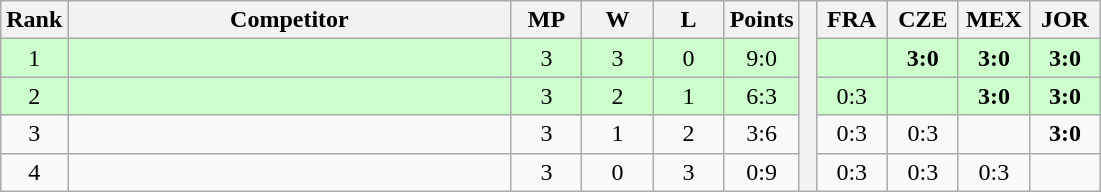<table class="wikitable" style="text-align:center">
<tr>
<th>Rank</th>
<th style="width:18em">Competitor</th>
<th style="width:2.5em">MP</th>
<th style="width:2.5em">W</th>
<th style="width:2.5em">L</th>
<th>Points</th>
<th rowspan="5"> </th>
<th style="width:2.5em">FRA</th>
<th style="width:2.5em">CZE</th>
<th style="width:2.5em">MEX</th>
<th style="width:2.5em">JOR</th>
</tr>
<tr style="background:#cfc;">
<td>1</td>
<td style="text-align:left"></td>
<td>3</td>
<td>3</td>
<td>0</td>
<td>9:0</td>
<td></td>
<td><strong>3:0</strong></td>
<td><strong>3:0</strong></td>
<td><strong>3:0</strong></td>
</tr>
<tr style="background:#cfc;">
<td>2</td>
<td style="text-align:left"></td>
<td>3</td>
<td>2</td>
<td>1</td>
<td>6:3</td>
<td>0:3</td>
<td></td>
<td><strong>3:0</strong></td>
<td><strong>3:0</strong></td>
</tr>
<tr>
<td>3</td>
<td style="text-align:left"></td>
<td>3</td>
<td>1</td>
<td>2</td>
<td>3:6</td>
<td>0:3</td>
<td>0:3</td>
<td></td>
<td><strong>3:0</strong></td>
</tr>
<tr>
<td>4</td>
<td style="text-align:left"></td>
<td>3</td>
<td>0</td>
<td>3</td>
<td>0:9</td>
<td>0:3</td>
<td>0:3</td>
<td>0:3</td>
<td></td>
</tr>
</table>
